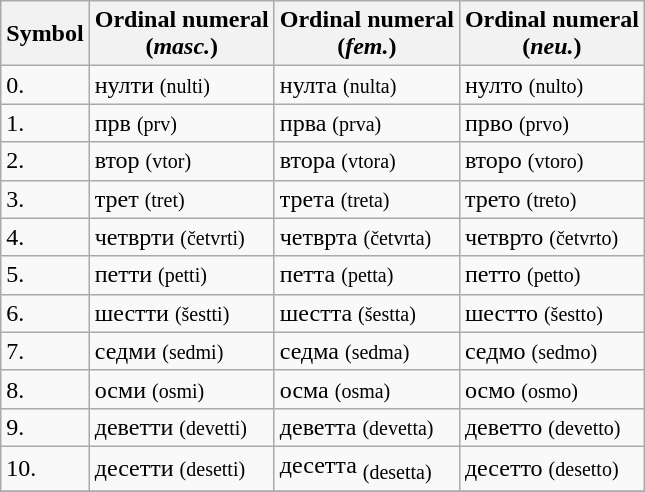<table class="wikitable" align="center">
<tr>
<th>Symbol</th>
<th>Ordinal numeral <br> (<em>masc.</em>)</th>
<th>Ordinal numeral <br> (<em>fem.</em>)</th>
<th>Ordinal numeral <br> (<em>neu.</em>)</th>
</tr>
<tr>
<td>0.</td>
<td>нулти <small>(nulti)</small></td>
<td>нулта <small>(nulta)</small></td>
<td>нулто <small>(nulto)</small></td>
</tr>
<tr>
<td>1.</td>
<td>прв <small>(prv)</small></td>
<td>прва <small>(prva)</small></td>
<td>прво <small>(prvo)</small></td>
</tr>
<tr>
<td>2.</td>
<td>втор <small>(vtor)</small></td>
<td>втора <small>(vtora)</small></td>
<td>второ <small>(vtoro)</small></td>
</tr>
<tr>
<td>3.</td>
<td>трет <small>(tret)</small></td>
<td>трета <small>(treta)</small></td>
<td>трето <small>(treto)</small></td>
</tr>
<tr>
<td>4.</td>
<td>четврти <small>(četvrti)</small></td>
<td>четврта <small>(četvrta)</small></td>
<td>четврто <small>(četvrto)</small></td>
</tr>
<tr>
<td>5.</td>
<td>петти <small>(petti)</small></td>
<td>петта <small>(petta)</small></td>
<td>петто <small>(petto)</small></td>
</tr>
<tr>
<td>6.</td>
<td>шестти <small>(šestti)</small></td>
<td>шестта <small>(šestta)</small></td>
<td>шестто <small>(šestto)</small></td>
</tr>
<tr>
<td>7.</td>
<td>седми <small>(sedmi)</small></td>
<td>седма <small>(sedma)</small></td>
<td>седмо <small>(sedmo)</small></td>
</tr>
<tr>
<td>8.</td>
<td>осми <small>(osmi)</small></td>
<td>осма <small>(osma)</small></td>
<td>осмо <small>(osmo)</small></td>
</tr>
<tr>
<td>9.</td>
<td>деветти <small>(devetti)</small></td>
<td>деветта <small>(devetta)</small></td>
<td>деветто <small>(devetto)</small></td>
</tr>
<tr>
<td>10.</td>
<td>десетти <small>(desetti)</small></td>
<td>десетта <sub>(desetta)</sub></td>
<td>десетто <small>(desetto)</small></td>
</tr>
<tr>
</tr>
</table>
